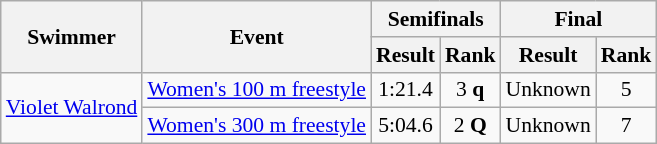<table class=wikitable style="font-size:90%">
<tr>
<th rowspan=2>Swimmer</th>
<th rowspan=2>Event</th>
<th colspan=2>Semifinals</th>
<th colspan=2>Final</th>
</tr>
<tr>
<th>Result</th>
<th>Rank</th>
<th>Result</th>
<th>Rank</th>
</tr>
<tr>
<td rowspan=2><a href='#'>Violet Walrond</a></td>
<td><a href='#'>Women's 100 m freestyle</a></td>
<td align=center>1:21.4</td>
<td align=center>3 <strong>q</strong></td>
<td align=center>Unknown</td>
<td align=center>5</td>
</tr>
<tr>
<td><a href='#'>Women's 300 m freestyle</a></td>
<td align=center>5:04.6</td>
<td align=center>2 <strong>Q</strong></td>
<td align=center>Unknown</td>
<td align=center>7</td>
</tr>
</table>
